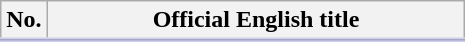<table class="wikitable">
<tr style="border-bottom: 3px solid #CCF">
<th style="width:10%;">No.</th>
<th style="width:%30;">Official English title</th>
</tr>
<tr>
</tr>
</table>
